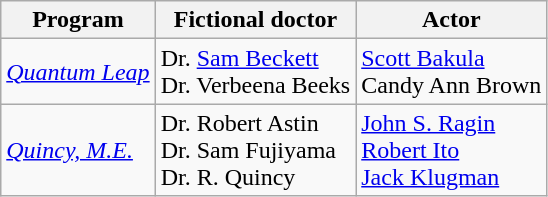<table class="wikitable">
<tr>
<th>Program</th>
<th>Fictional doctor</th>
<th>Actor</th>
</tr>
<tr>
<td><em><a href='#'>Quantum Leap</a></em></td>
<td>Dr. <a href='#'>Sam Beckett</a><br>Dr. Verbeena Beeks</td>
<td><a href='#'>Scott Bakula</a><br>Candy Ann Brown</td>
</tr>
<tr>
<td><em><a href='#'>Quincy, M.E.</a></em></td>
<td>Dr. Robert Astin<br>Dr. Sam Fujiyama<br>Dr. R. Quincy</td>
<td><a href='#'>John S. Ragin</a><br><a href='#'>Robert Ito</a><br><a href='#'>Jack Klugman</a></td>
</tr>
</table>
